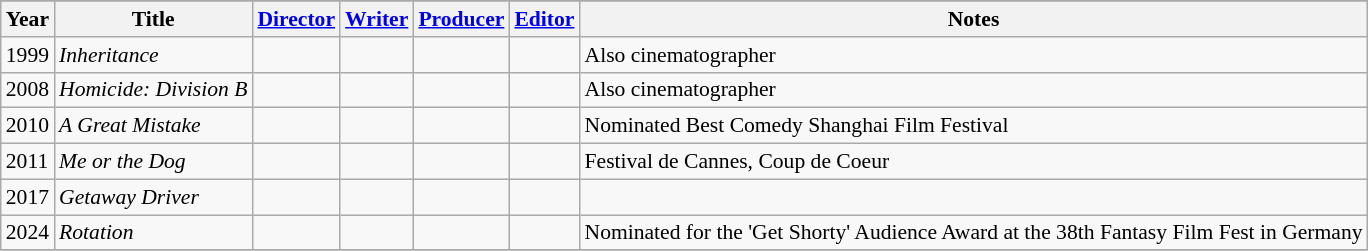<table class="wikitable sortable" style="margin: 1em 1em 1em 0; background: #f8f8f9; border: 0.5px #aaa solid; border-collapse: collapse; font-size: 90%;">
<tr style=background:#ccccff>
</tr>
<tr bgcolor="#B0C4DE" align="center">
</tr>
<tr>
<th scope="col">Year</th>
<th scope="col">Title</th>
<th scope="col"><a href='#'>Director</a></th>
<th scope="col"><a href='#'>Writer</a></th>
<th scope="col"><a href='#'>Producer</a></th>
<th scope="col"><a href='#'>Editor</a></th>
<th scope="col">Notes</th>
</tr>
<tr>
<td>1999</td>
<td scope="row"><em>Inheritance</em></td>
<td></td>
<td></td>
<td></td>
<td></td>
<td>Also cinematographer</td>
</tr>
<tr>
<td>2008</td>
<td scope="row"><em>Homicide: Division B</em></td>
<td></td>
<td></td>
<td></td>
<td></td>
<td>Also cinematographer</td>
</tr>
<tr>
<td>2010</td>
<td scope="row"><em>A Great Mistake</em></td>
<td></td>
<td></td>
<td></td>
<td></td>
<td>Nominated Best Comedy Shanghai Film Festival</td>
</tr>
<tr>
<td>2011</td>
<td scope="row"><em>Me or the Dog</em></td>
<td></td>
<td></td>
<td></td>
<td></td>
<td>Festival de Cannes, Coup de Coeur</td>
</tr>
<tr>
<td>2017</td>
<td scope="row"><em>Getaway Driver</em></td>
<td></td>
<td></td>
<td></td>
<td></td>
<td></td>
</tr>
<tr>
<td>2024</td>
<td scope="row"><em>Rotation</em></td>
<td></td>
<td></td>
<td></td>
<td></td>
<td>Nominated for the 'Get Shorty' Audience Award at the 38th Fantasy Film Fest in Germany</td>
</tr>
<tr>
</tr>
</table>
